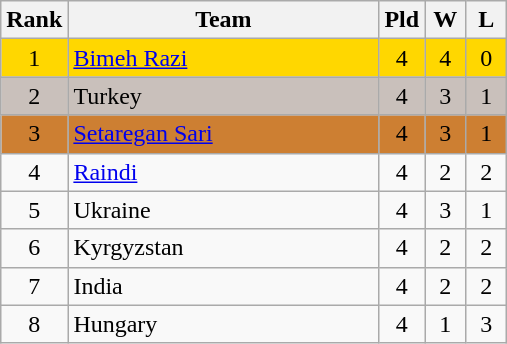<table class="wikitable" style="text-align:center">
<tr>
<th>Rank</th>
<th style="width:200px;">Team</th>
<th style="width:20px;">Pld</th>
<th style="width:20px;">W</th>
<th style="width:20px;">L</th>
</tr>
<tr style="background:gold;">
<td>1</td>
<td style="text-align:left;"> <a href='#'>Bimeh Razi</a></td>
<td>4</td>
<td>4</td>
<td>0</td>
</tr>
<tr style="background:#C9C0BB">
<td>2</td>
<td style="text-align:left;"> Turkey</td>
<td>4</td>
<td>3</td>
<td>1</td>
</tr>
<tr style="background:#CD7F32">
<td>3</td>
<td style="text-align:left;"> <a href='#'>Setaregan Sari</a></td>
<td>4</td>
<td>3</td>
<td>1</td>
</tr>
<tr>
<td>4</td>
<td style="text-align:left;"> <a href='#'>Raindi</a></td>
<td>4</td>
<td>2</td>
<td>2</td>
</tr>
<tr>
<td>5</td>
<td style="text-align:left;"> Ukraine</td>
<td>4</td>
<td>3</td>
<td>1</td>
</tr>
<tr>
<td>6</td>
<td style="text-align:left;"> Kyrgyzstan</td>
<td>4</td>
<td>2</td>
<td>2</td>
</tr>
<tr>
<td>7</td>
<td style="text-align:left;"> India</td>
<td>4</td>
<td>2</td>
<td>2</td>
</tr>
<tr>
<td>8</td>
<td style="text-align:left;"> Hungary</td>
<td>4</td>
<td>1</td>
<td>3</td>
</tr>
</table>
